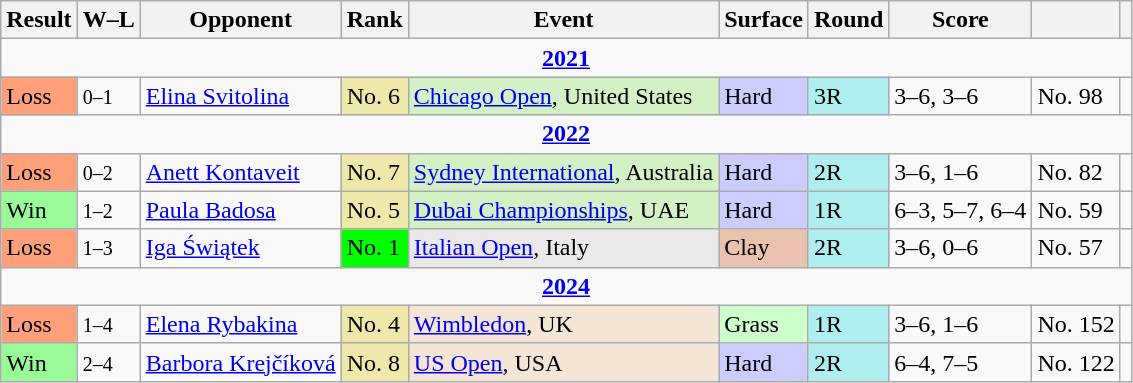<table class="wikitable sortable">
<tr>
<th>Result</th>
<th class=unsortable>W–L</th>
<th>Opponent</th>
<th>Rank</th>
<th>Event</th>
<th>Surface</th>
<th>Round</th>
<th class=unsortable>Score</th>
<th></th>
<th></th>
</tr>
<tr>
<td colspan="10" align=center><strong><a href='#'>2021</a></strong></td>
</tr>
<tr>
<td bgcolor="ffa07a">Loss</td>
<td><small>0–1</small></td>
<td> <a href='#'>Elina Svitolina</a></td>
<td bgcolor="eee8aa">No. 6</td>
<td bgcolor=d4f1c5><a href='#'>Chicago Open</a>, United States</td>
<td bgcolor="#ccf">Hard</td>
<td bgcolor="afeeee">3R</td>
<td>3–6, 3–6</td>
<td>No. 98</td>
<td></td>
</tr>
<tr>
<td colspan="10" style="text-align:center"><strong><a href='#'>2022</a></strong></td>
</tr>
<tr>
<td bgcolor="ffa07a">Loss</td>
<td><small>0–2</small></td>
<td> <a href='#'>Anett Kontaveit</a></td>
<td bgcolor="eee8aa">No. 7</td>
<td bgcolor=d4f1c5><a href='#'>Sydney International</a>, Australia</td>
<td bgcolor="#ccf">Hard</td>
<td bgcolor="afeeee">2R</td>
<td>3–6, 1–6</td>
<td>No. 82</td>
<td></td>
</tr>
<tr>
<td bgcolor=98FB98>Win</td>
<td><small>1–2</small></td>
<td> <a href='#'>Paula Badosa</a></td>
<td bgcolor=eee8aa>No. 5</td>
<td bgcolor=d4f1c5><a href='#'>Dubai Championships</a>, UAE</td>
<td bgcolor=#ccf>Hard</td>
<td bgcolor=afeeee>1R</td>
<td>6–3, 5–7, 6–4</td>
<td>No. 59</td>
<td></td>
</tr>
<tr>
<td bgcolor="ffa07a">Loss</td>
<td><small>1–3</small></td>
<td> <a href='#'>Iga Świątek</a></td>
<td bgcolor="lime">No. 1</td>
<td bgcolor=e9e9e9><a href='#'>Italian Open</a>, Italy</td>
<td bgcolor="ebc2af">Clay</td>
<td bgcolor="afeeee">2R</td>
<td>3–6, 0–6</td>
<td>No. 57</td>
</tr>
<tr>
<td colspan="10" align=center><strong><a href='#'>2024</a></strong></td>
</tr>
<tr>
<td bgcolor="ffa07a">Loss</td>
<td><small>1–4</small></td>
<td> <a href='#'>Elena Rybakina</a></td>
<td bgcolor=eee8aa>No. 4</td>
<td bgcolor=f3e6d7><a href='#'>Wimbledon</a>, UK</td>
<td bgcolor=ccffcc>Grass</td>
<td bgcolor=afeeee>1R</td>
<td>3–6, 1–6</td>
<td>No. 152</td>
<td></td>
</tr>
<tr>
<td bgcolor=98FB98>Win</td>
<td><small>2–4</small></td>
<td> <a href='#'>Barbora Krejčíková</a></td>
<td bgcolor=eee8aa>No. 8</td>
<td bgcolor=f3e6d7><a href='#'>US Open</a>, USA</td>
<td bgcolor=#ccf>Hard</td>
<td bgcolor=afeeee>2R</td>
<td>6–4, 7–5</td>
<td>No. 122</td>
<td></td>
</tr>
</table>
